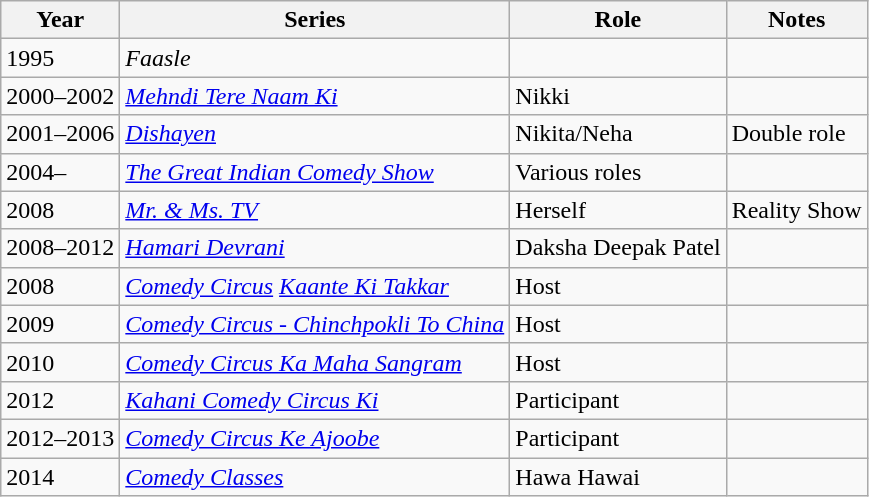<table class="wikitable">
<tr>
<th>Year</th>
<th>Series</th>
<th>Role</th>
<th>Notes</th>
</tr>
<tr>
<td>1995</td>
<td><em>Faasle</em></td>
<td></td>
<td></td>
</tr>
<tr>
<td>2000–2002</td>
<td><em><a href='#'>Mehndi Tere Naam Ki</a></em></td>
<td>Nikki</td>
<td></td>
</tr>
<tr>
<td>2001–2006</td>
<td><em><a href='#'>Dishayen</a></em></td>
<td>Nikita/Neha</td>
<td>Double role</td>
</tr>
<tr>
<td>2004–</td>
<td><em><a href='#'>The Great Indian Comedy Show</a></em></td>
<td>Various roles</td>
<td></td>
</tr>
<tr>
<td>2008</td>
<td><em><a href='#'>Mr. & Ms. TV</a></em></td>
<td>Herself</td>
<td>Reality Show</td>
</tr>
<tr>
<td>2008–2012</td>
<td><em><a href='#'>Hamari Devrani</a></em></td>
<td>Daksha Deepak Patel</td>
<td></td>
</tr>
<tr>
<td>2008</td>
<td><em><a href='#'>Comedy Circus</a> <a href='#'>Kaante Ki Takkar</a></em></td>
<td>Host</td>
<td></td>
</tr>
<tr>
<td>2009</td>
<td><em><a href='#'>Comedy Circus - Chinchpokli To China</a></em></td>
<td>Host</td>
<td></td>
</tr>
<tr>
<td>2010</td>
<td><em><a href='#'>Comedy Circus Ka Maha Sangram</a></em></td>
<td>Host</td>
<td></td>
</tr>
<tr>
<td>2012</td>
<td><em><a href='#'>Kahani Comedy Circus Ki</a></em></td>
<td>Participant</td>
<td></td>
</tr>
<tr>
<td>2012–2013</td>
<td><em><a href='#'>Comedy Circus Ke Ajoobe</a></em></td>
<td>Participant</td>
<td></td>
</tr>
<tr>
<td>2014</td>
<td><em><a href='#'>Comedy Classes</a></em></td>
<td>Hawa Hawai</td>
<td></td>
</tr>
</table>
